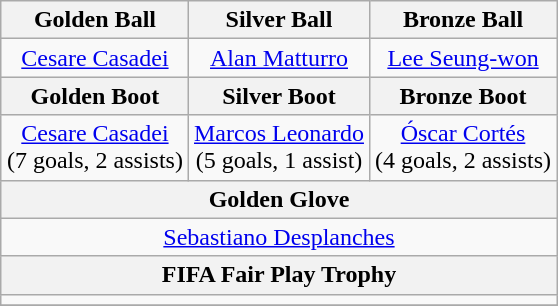<table class="wikitable" style="margin:auto;text-align:center">
<tr>
<th>Golden Ball</th>
<th>Silver Ball</th>
<th>Bronze Ball</th>
</tr>
<tr>
<td> <a href='#'>Cesare Casadei</a></td>
<td> <a href='#'>Alan Matturro</a></td>
<td> <a href='#'>Lee Seung-won</a></td>
</tr>
<tr>
<th>Golden Boot</th>
<th>Silver Boot</th>
<th>Bronze Boot</th>
</tr>
<tr>
<td> <a href='#'>Cesare Casadei</a><br>(7 goals, 2 assists)</td>
<td> <a href='#'>Marcos Leonardo</a><br>(5 goals, 1 assist)</td>
<td> <a href='#'>Óscar Cortés</a><br>(4 goals, 2 assists)</td>
</tr>
<tr>
<th colspan="3">Golden Glove</th>
</tr>
<tr>
<td colspan="3"> <a href='#'>Sebastiano Desplanches</a></td>
</tr>
<tr>
<th colspan="3">FIFA Fair Play Trophy</th>
</tr>
<tr>
<td colspan="3"></td>
</tr>
<tr>
</tr>
</table>
